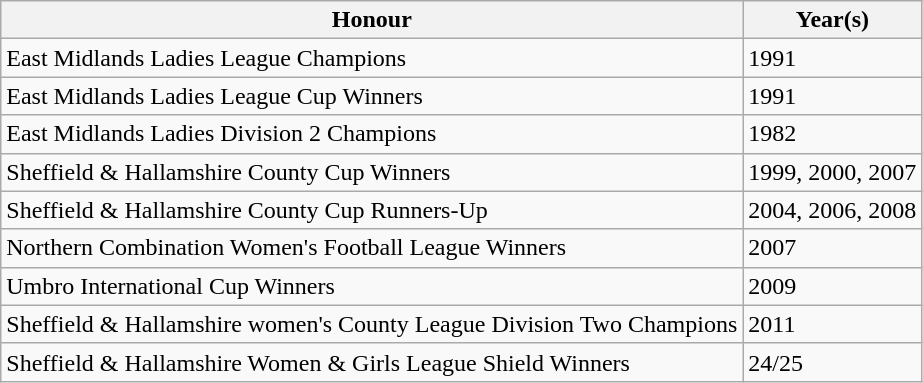<table class="wikitable">
<tr>
<th>Honour</th>
<th>Year(s)</th>
</tr>
<tr>
<td>East Midlands Ladies League Champions</td>
<td>1991</td>
</tr>
<tr>
<td>East Midlands Ladies League Cup Winners</td>
<td>1991</td>
</tr>
<tr>
<td>East Midlands Ladies Division 2 Champions</td>
<td>1982</td>
</tr>
<tr>
<td>Sheffield & Hallamshire County Cup Winners</td>
<td>1999, 2000, 2007</td>
</tr>
<tr>
<td>Sheffield & Hallamshire County Cup Runners-Up</td>
<td>2004, 2006, 2008</td>
</tr>
<tr>
<td>Northern Combination Women's Football League Winners</td>
<td>2007</td>
</tr>
<tr>
<td>Umbro International Cup Winners</td>
<td>2009</td>
</tr>
<tr>
<td>Sheffield & Hallamshire women's County League Division Two Champions</td>
<td>2011</td>
</tr>
<tr>
<td>Sheffield & Hallamshire Women & Girls League Shield Winners</td>
<td>24/25</td>
</tr>
</table>
